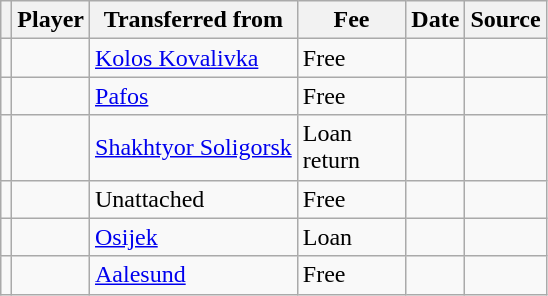<table class="wikitable plainrowheaders sortable">
<tr>
<th></th>
<th scope="col">Player</th>
<th>Transferred from</th>
<th style="width: 65px;">Fee</th>
<th scope="col">Date</th>
<th scope="col">Source</th>
</tr>
<tr>
<td align=center></td>
<td></td>
<td> <a href='#'>Kolos Kovalivka</a></td>
<td>Free</td>
<td></td>
<td></td>
</tr>
<tr>
<td align=center></td>
<td></td>
<td> <a href='#'>Pafos</a></td>
<td>Free</td>
<td></td>
<td></td>
</tr>
<tr>
<td align=center></td>
<td></td>
<td> <a href='#'>Shakhtyor Soligorsk</a></td>
<td>Loan return</td>
<td></td>
<td></td>
</tr>
<tr>
<td align=center></td>
<td></td>
<td>Unattached</td>
<td>Free</td>
<td></td>
<td></td>
</tr>
<tr>
<td align=center></td>
<td></td>
<td> <a href='#'>Osijek</a></td>
<td>Loan</td>
<td></td>
<td></td>
</tr>
<tr>
<td align=center></td>
<td></td>
<td> <a href='#'>Aalesund</a></td>
<td>Free</td>
<td></td>
<td></td>
</tr>
</table>
